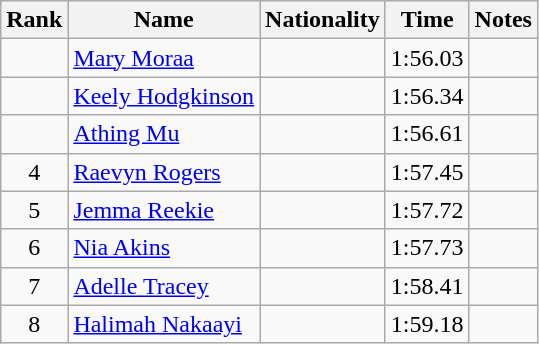<table class="wikitable sortable" style="text-align:center">
<tr>
<th>Rank</th>
<th>Name</th>
<th>Nationality</th>
<th>Time</th>
<th>Notes</th>
</tr>
<tr>
<td></td>
<td align="left"><a href='#'>Mary Moraa</a></td>
<td align="left"></td>
<td>1:56.03</td>
<td></td>
</tr>
<tr>
<td></td>
<td align="left"><a href='#'>Keely Hodgkinson</a></td>
<td align="left"></td>
<td>1:56.34</td>
<td></td>
</tr>
<tr>
<td></td>
<td align=left><a href='#'>Athing Mu</a></td>
<td align="left"></td>
<td>1:56.61</td>
<td></td>
</tr>
<tr>
<td>4</td>
<td align="left"><a href='#'>Raevyn Rogers</a></td>
<td align="left"></td>
<td>1:57.45</td>
<td></td>
</tr>
<tr>
<td>5</td>
<td align="left"><a href='#'>Jemma Reekie</a></td>
<td align="left"></td>
<td>1:57.72</td>
<td></td>
</tr>
<tr>
<td>6</td>
<td align="left"><a href='#'>Nia Akins</a></td>
<td align="left"></td>
<td>1:57.73</td>
<td></td>
</tr>
<tr>
<td>7</td>
<td align="left"><a href='#'>Adelle Tracey</a></td>
<td align="left"></td>
<td>1:58.41</td>
<td></td>
</tr>
<tr>
<td>8</td>
<td align="left"><a href='#'>Halimah Nakaayi</a></td>
<td align="left"></td>
<td>1:59.18</td>
<td></td>
</tr>
</table>
